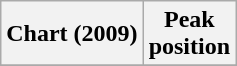<table class="wikitable">
<tr>
<th>Chart (2009)</th>
<th>Peak<br>position</th>
</tr>
<tr>
</tr>
</table>
